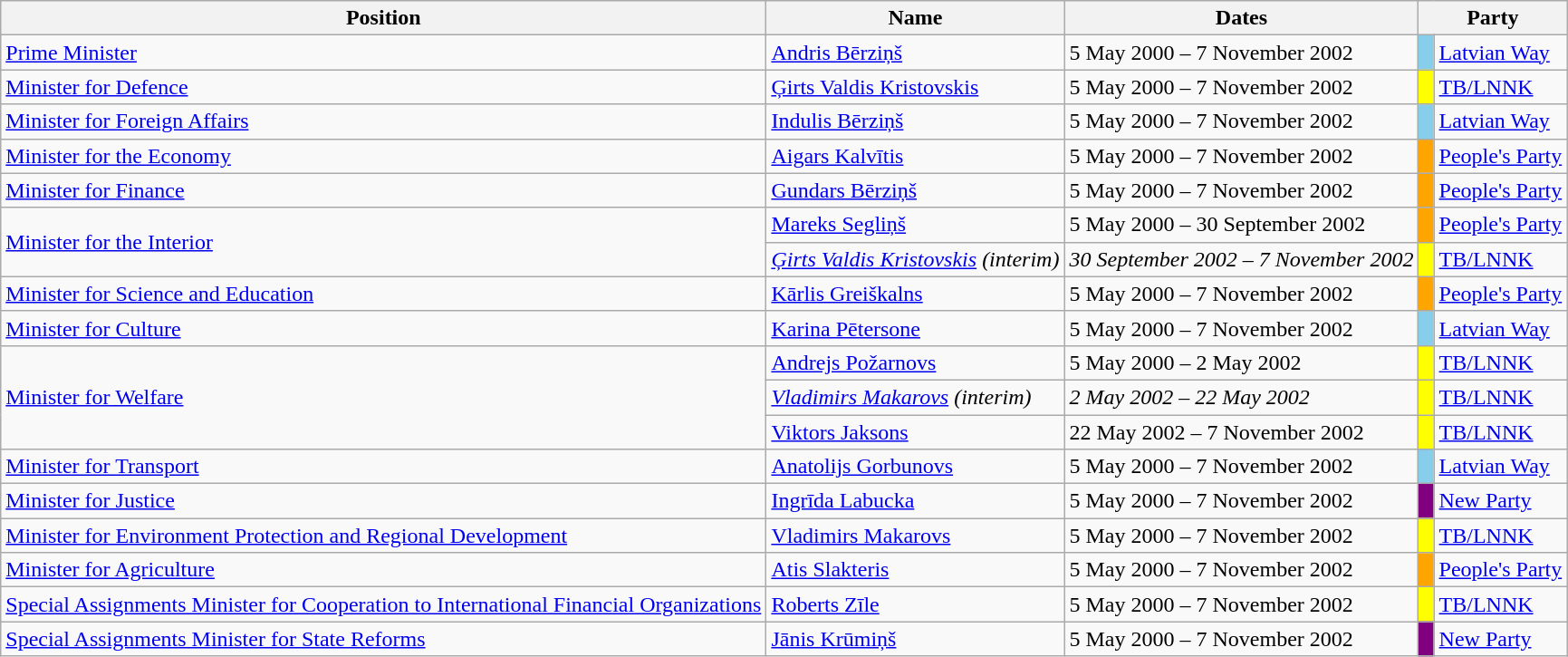<table class="wikitable">
<tr>
<th>Position</th>
<th>Name</th>
<th>Dates</th>
<th colspan=2>Party</th>
</tr>
<tr>
<td><a href='#'>Prime Minister</a></td>
<td><a href='#'>Andris Bērziņš</a></td>
<td>5 May 2000 – 7 November 2002</td>
<td bgcolor=skyblue> </td>
<td><a href='#'>Latvian Way</a></td>
</tr>
<tr>
<td><a href='#'>Minister for Defence</a></td>
<td><a href='#'>Ģirts Valdis Kristovskis</a></td>
<td>5 May 2000 – 7 November 2002</td>
<td bgcolor=yellow> </td>
<td><a href='#'>TB/LNNK</a></td>
</tr>
<tr>
<td><a href='#'>Minister for Foreign Affairs</a></td>
<td><a href='#'>Indulis Bērziņš</a></td>
<td>5 May 2000 – 7 November 2002</td>
<td bgcolor=skyblue> </td>
<td><a href='#'>Latvian Way</a></td>
</tr>
<tr>
<td><a href='#'>Minister for the Economy</a></td>
<td><a href='#'>Aigars Kalvītis</a></td>
<td>5 May 2000 – 7 November 2002</td>
<td bgcolor=orange> </td>
<td><a href='#'>People's Party</a></td>
</tr>
<tr>
<td><a href='#'>Minister for Finance</a></td>
<td><a href='#'>Gundars Bērziņš</a></td>
<td>5 May 2000 – 7 November 2002</td>
<td bgcolor=orange> </td>
<td><a href='#'>People's Party</a></td>
</tr>
<tr>
<td rowspan="2"><a href='#'>Minister for the Interior</a></td>
<td><a href='#'>Mareks Segliņš</a></td>
<td>5 May 2000 – 30 September 2002</td>
<td bgcolor=orange> </td>
<td><a href='#'>People's Party</a></td>
</tr>
<tr>
<td><em><a href='#'>Ģirts Valdis Kristovskis</a> (interim)</em></td>
<td><em>30 September 2002 – 7 November 2002</em></td>
<td bgcolor=yellow> </td>
<td><a href='#'>TB/LNNK</a></td>
</tr>
<tr>
<td><a href='#'>Minister for Science and Education</a></td>
<td><a href='#'>Kārlis Greiškalns</a></td>
<td>5 May 2000 – 7 November 2002</td>
<td bgcolor=orange> </td>
<td><a href='#'>People's Party</a></td>
</tr>
<tr>
<td><a href='#'>Minister for Culture</a></td>
<td><a href='#'>Karina Pētersone</a></td>
<td>5 May 2000 – 7 November 2002</td>
<td bgcolor=skyblue> </td>
<td><a href='#'>Latvian Way</a></td>
</tr>
<tr>
<td rowspan="3"><a href='#'>Minister for Welfare</a></td>
<td><a href='#'>Andrejs Požarnovs</a></td>
<td>5 May 2000 – 2 May 2002</td>
<td bgcolor=yellow> </td>
<td><a href='#'>TB/LNNK</a></td>
</tr>
<tr>
<td><em><a href='#'>Vladimirs Makarovs</a> (interim)</em></td>
<td><em>2 May 2002 – 22 May 2002</em></td>
<td bgcolor=yellow> </td>
<td><a href='#'>TB/LNNK</a></td>
</tr>
<tr>
<td><a href='#'>Viktors Jaksons</a></td>
<td>22 May 2002 – 7 November 2002</td>
<td bgcolor=yellow> </td>
<td><a href='#'>TB/LNNK</a></td>
</tr>
<tr>
<td><a href='#'>Minister for Transport</a></td>
<td><a href='#'>Anatolijs Gorbunovs</a></td>
<td>5 May 2000 – 7 November 2002</td>
<td bgcolor=skyblue> </td>
<td><a href='#'>Latvian Way</a></td>
</tr>
<tr>
<td><a href='#'>Minister for Justice</a></td>
<td><a href='#'>Ingrīda Labucka</a></td>
<td>5 May 2000 – 7 November 2002</td>
<td bgcolor=purple> </td>
<td><a href='#'>New Party</a></td>
</tr>
<tr>
<td><a href='#'>Minister for Environment Protection and Regional Development</a></td>
<td><a href='#'>Vladimirs Makarovs</a></td>
<td>5 May 2000 – 7 November 2002</td>
<td bgcolor=yellow> </td>
<td><a href='#'>TB/LNNK</a></td>
</tr>
<tr>
<td><a href='#'>Minister for Agriculture</a></td>
<td><a href='#'>Atis Slakteris</a></td>
<td>5 May 2000 – 7 November 2002</td>
<td bgcolor=orange> </td>
<td><a href='#'>People's Party</a></td>
</tr>
<tr>
<td><a href='#'>Special Assignments Minister for Cooperation to International Financial Organizations</a></td>
<td><a href='#'>Roberts Zīle</a></td>
<td>5 May 2000 – 7 November 2002</td>
<td bgcolor=yellow> </td>
<td><a href='#'>TB/LNNK</a></td>
</tr>
<tr>
<td><a href='#'>Special Assignments Minister for State Reforms</a></td>
<td><a href='#'>Jānis Krūmiņš</a></td>
<td>5 May 2000 – 7 November 2002</td>
<td bgcolor=purple> </td>
<td><a href='#'>New Party</a></td>
</tr>
</table>
